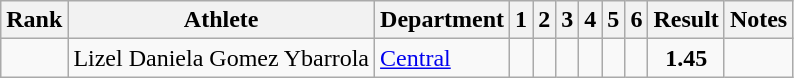<table class="sortable wikitable" style="text-align:center">
<tr>
<th>Rank</th>
<th>Athlete</th>
<th>Department</th>
<th>1</th>
<th>2</th>
<th>3</th>
<th>4</th>
<th>5</th>
<th>6</th>
<th>Result</th>
<th>Notes</th>
</tr>
<tr>
<td></td>
<td align="left">Lizel Daniela Gomez Ybarrola</td>
<td align="left"><a href='#'>Central</a></td>
<td></td>
<td></td>
<td></td>
<td></td>
<td></td>
<td></td>
<td><strong>1.45</strong></td>
<td></td>
</tr>
</table>
